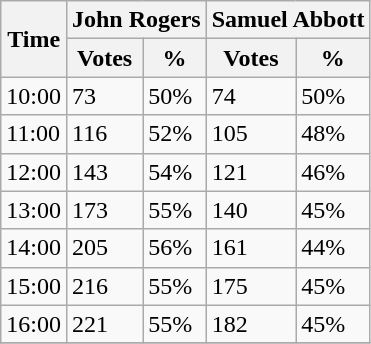<table class="wikitable">
<tr>
<th rowspan="2">Time</th>
<th colspan="2">John Rogers</th>
<th colspan="2">Samuel Abbott</th>
</tr>
<tr>
<th>Votes</th>
<th>%</th>
<th>Votes</th>
<th>%</th>
</tr>
<tr>
<td>10:00</td>
<td>73</td>
<td>50%</td>
<td>74</td>
<td>50%</td>
</tr>
<tr>
<td>11:00</td>
<td>116</td>
<td>52%</td>
<td>105</td>
<td>48%</td>
</tr>
<tr>
<td>12:00</td>
<td>143</td>
<td>54%</td>
<td>121</td>
<td>46%</td>
</tr>
<tr>
<td>13:00</td>
<td>173</td>
<td>55%</td>
<td>140</td>
<td>45%</td>
</tr>
<tr>
<td>14:00</td>
<td>205</td>
<td>56%</td>
<td>161</td>
<td>44%</td>
</tr>
<tr>
<td>15:00</td>
<td>216</td>
<td>55%</td>
<td>175</td>
<td>45%</td>
</tr>
<tr>
<td>16:00</td>
<td>221</td>
<td>55%</td>
<td>182</td>
<td>45%</td>
</tr>
<tr>
</tr>
</table>
